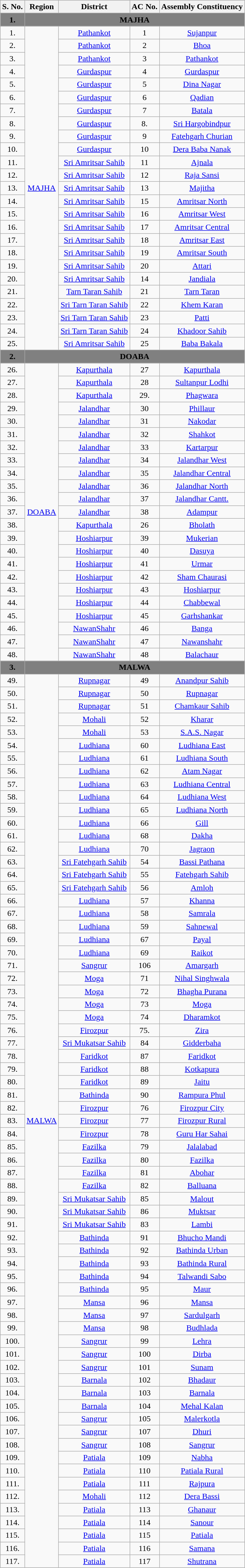<table class="wikitable sortable" style="Text-align:center">
<tr>
<th>S. No.</th>
<th>Region</th>
<th>District</th>
<th>AC No.</th>
<th>Assembly Constituency</th>
</tr>
<tr>
<td align="center" style="background-color: grey;"><span><strong>1.</strong></span></td>
<td colspan="4" align="center" style="background-color: grey;"><span><strong>MAJHA</strong></span></td>
</tr>
<tr>
<td>1.</td>
<td rowspan="25"><a href='#'>MAJHA</a></td>
<td><a href='#'>Pathankot</a></td>
<td>1</td>
<td><a href='#'>Sujanpur</a></td>
</tr>
<tr>
<td>2.</td>
<td><a href='#'>Pathankot</a></td>
<td>2</td>
<td><a href='#'>Bhoa</a></td>
</tr>
<tr>
<td>3.</td>
<td><a href='#'>Pathankot</a></td>
<td>3</td>
<td><a href='#'>Pathankot</a></td>
</tr>
<tr>
<td>4.</td>
<td><a href='#'>Gurdaspur</a></td>
<td>4</td>
<td><a href='#'>Gurdaspur</a></td>
</tr>
<tr>
<td>5.</td>
<td><a href='#'>Gurdaspur</a></td>
<td>5</td>
<td><a href='#'>Dina Nagar</a></td>
</tr>
<tr>
<td>6.</td>
<td><a href='#'>Gurdaspur</a></td>
<td>6</td>
<td><a href='#'>Qadian</a></td>
</tr>
<tr>
<td>7.</td>
<td><a href='#'>Gurdaspur</a></td>
<td>7</td>
<td><a href='#'>Batala</a></td>
</tr>
<tr>
<td>8.</td>
<td><a href='#'>Gurdaspur</a></td>
<td>8.</td>
<td><a href='#'>Sri Hargobindpur</a></td>
</tr>
<tr>
<td>9.</td>
<td><a href='#'>Gurdaspur</a></td>
<td>9</td>
<td><a href='#'>Fatehgarh Churian</a></td>
</tr>
<tr>
<td>10.</td>
<td><a href='#'>Gurdaspur</a></td>
<td>10</td>
<td><a href='#'>Dera Baba Nanak</a></td>
</tr>
<tr>
<td>11.</td>
<td><a href='#'>Sri Amritsar Sahib</a></td>
<td>11</td>
<td><a href='#'>Ajnala</a></td>
</tr>
<tr>
<td>12.</td>
<td><a href='#'>Sri Amritsar Sahib</a></td>
<td>12</td>
<td><a href='#'>Raja Sansi</a></td>
</tr>
<tr>
<td>13.</td>
<td><a href='#'>Sri Amritsar Sahib</a></td>
<td>13</td>
<td><a href='#'>Majitha</a></td>
</tr>
<tr>
<td>14.</td>
<td><a href='#'>Sri Amritsar Sahib</a></td>
<td>15</td>
<td><a href='#'>Amritsar North</a></td>
</tr>
<tr>
<td>15.</td>
<td><a href='#'>Sri Amritsar Sahib</a></td>
<td>16</td>
<td><a href='#'>Amritsar West</a></td>
</tr>
<tr>
<td>16.</td>
<td><a href='#'>Sri Amritsar Sahib</a></td>
<td>17</td>
<td><a href='#'>Amritsar Central</a></td>
</tr>
<tr>
<td>17.</td>
<td><a href='#'>Sri Amritsar Sahib</a></td>
<td>18</td>
<td><a href='#'>Amritsar East</a></td>
</tr>
<tr>
<td>18.</td>
<td><a href='#'>Sri Amritsar Sahib</a></td>
<td>19</td>
<td><a href='#'>Amritsar South</a></td>
</tr>
<tr>
<td>19.</td>
<td><a href='#'>Sri Amritsar Sahib</a></td>
<td>20</td>
<td><a href='#'>Attari</a></td>
</tr>
<tr>
<td>20.</td>
<td><a href='#'>Sri Amritsar Sahib</a></td>
<td>14</td>
<td><a href='#'>Jandiala</a></td>
</tr>
<tr>
<td>21.</td>
<td><a href='#'>Tarn Taran Sahib</a></td>
<td>21</td>
<td><a href='#'>Tarn Taran</a></td>
</tr>
<tr>
<td>22.</td>
<td><a href='#'>Sri Tarn Taran Sahib</a></td>
<td>22</td>
<td><a href='#'>Khem Karan</a></td>
</tr>
<tr>
<td>23.</td>
<td><a href='#'>Sri Tarn Taran Sahib</a></td>
<td>23</td>
<td><a href='#'>Patti</a></td>
</tr>
<tr>
<td>24.</td>
<td><a href='#'>Sri Tarn Taran Sahib</a></td>
<td>24</td>
<td><a href='#'>Khadoor Sahib</a></td>
</tr>
<tr>
<td>25.</td>
<td><a href='#'>Sri Amritsar Sahib</a></td>
<td>25</td>
<td><a href='#'>Baba Bakala</a></td>
</tr>
<tr>
<td align="center" style="background-color: grey;"><span><strong>2.</strong></span></td>
<td colspan="4" align="center" style="background-color: grey;"><span><strong>DOABA</strong></span></td>
</tr>
<tr>
<td>26.</td>
<td rowspan="23"><a href='#'>DOABA</a></td>
<td><a href='#'>Kapurthala</a></td>
<td>27</td>
<td><a href='#'>Kapurthala</a></td>
</tr>
<tr>
<td>27.</td>
<td><a href='#'>Kapurthala</a></td>
<td>28</td>
<td><a href='#'>Sultanpur Lodhi</a></td>
</tr>
<tr>
<td>28.</td>
<td><a href='#'>Kapurthala</a></td>
<td>29.</td>
<td><a href='#'>Phagwara</a></td>
</tr>
<tr>
<td>29.</td>
<td><a href='#'>Jalandhar</a></td>
<td>30</td>
<td><a href='#'>Phillaur</a></td>
</tr>
<tr>
<td>30.</td>
<td><a href='#'>Jalandhar</a></td>
<td>31</td>
<td><a href='#'>Nakodar</a></td>
</tr>
<tr>
<td>31.</td>
<td><a href='#'>Jalandhar</a></td>
<td>32</td>
<td><a href='#'>Shahkot</a></td>
</tr>
<tr>
<td>32.</td>
<td><a href='#'>Jalandhar</a></td>
<td>33</td>
<td><a href='#'>Kartarpur</a></td>
</tr>
<tr>
<td>33.</td>
<td><a href='#'>Jalandhar</a></td>
<td>34</td>
<td><a href='#'>Jalandhar West</a></td>
</tr>
<tr>
<td>34.</td>
<td><a href='#'>Jalandhar</a></td>
<td>35</td>
<td><a href='#'>Jalandhar Central</a></td>
</tr>
<tr>
<td>35.</td>
<td><a href='#'>Jalandhar</a></td>
<td>36</td>
<td><a href='#'>Jalandhar North</a></td>
</tr>
<tr>
<td>36.</td>
<td><a href='#'>Jalandhar</a></td>
<td>37</td>
<td><a href='#'>Jalandhar Cantt.</a></td>
</tr>
<tr>
<td>37.</td>
<td><a href='#'>Jalandhar</a></td>
<td>38</td>
<td><a href='#'>Adampur</a></td>
</tr>
<tr>
<td>38.</td>
<td><a href='#'>Kapurthala</a></td>
<td>26</td>
<td><a href='#'>Bholath</a></td>
</tr>
<tr>
<td>39.</td>
<td><a href='#'>Hoshiarpur</a></td>
<td>39</td>
<td><a href='#'>Mukerian</a></td>
</tr>
<tr>
<td>40.</td>
<td><a href='#'>Hoshiarpur</a></td>
<td>40</td>
<td><a href='#'>Dasuya</a></td>
</tr>
<tr>
<td>41.</td>
<td><a href='#'>Hoshiarpur</a></td>
<td>41</td>
<td><a href='#'>Urmar</a></td>
</tr>
<tr>
<td>42.</td>
<td><a href='#'>Hoshiarpur</a></td>
<td>42</td>
<td><a href='#'>Sham Chaurasi</a></td>
</tr>
<tr>
<td>43.</td>
<td><a href='#'>Hoshiarpur</a></td>
<td>43</td>
<td><a href='#'>Hoshiarpur</a></td>
</tr>
<tr>
<td>44.</td>
<td><a href='#'>Hoshiarpur</a></td>
<td>44</td>
<td><a href='#'>Chabbewal</a></td>
</tr>
<tr>
<td>45.</td>
<td><a href='#'>Hoshiarpur</a></td>
<td>45</td>
<td><a href='#'>Garhshankar</a></td>
</tr>
<tr>
<td>46.</td>
<td><a href='#'>NawanShahr</a></td>
<td>46</td>
<td><a href='#'>Banga</a></td>
</tr>
<tr>
<td>47.</td>
<td><a href='#'>NawanShahr</a></td>
<td>47</td>
<td><a href='#'>Nawanshahr</a></td>
</tr>
<tr>
<td>48.</td>
<td><a href='#'>NawanShahr</a></td>
<td>48</td>
<td><a href='#'>Balachaur</a></td>
</tr>
<tr>
<td align="center" style="background-color: grey;"><span><strong>3.</strong></span></td>
<td colspan="4" align="center" style="background-color: grey;"><span><strong>MALWA</strong></span></td>
</tr>
<tr>
<td>49.</td>
<td rowspan="69"><a href='#'>MALWA</a></td>
<td><a href='#'>Rupnagar</a></td>
<td>49</td>
<td><a href='#'>Anandpur Sahib</a></td>
</tr>
<tr>
<td>50.</td>
<td><a href='#'>Rupnagar</a></td>
<td>50</td>
<td><a href='#'>Rupnagar</a></td>
</tr>
<tr>
<td>51.</td>
<td><a href='#'>Rupnagar</a></td>
<td>51</td>
<td><a href='#'>Chamkaur Sahib</a></td>
</tr>
<tr>
<td>52.</td>
<td><a href='#'>Mohali</a></td>
<td>52</td>
<td><a href='#'>Kharar</a></td>
</tr>
<tr>
<td>53.</td>
<td><a href='#'>Mohali</a></td>
<td>53</td>
<td><a href='#'>S.A.S. Nagar</a></td>
</tr>
<tr>
<td>54.</td>
<td><a href='#'>Ludhiana</a></td>
<td>60</td>
<td><a href='#'>Ludhiana East</a></td>
</tr>
<tr>
<td>55.</td>
<td><a href='#'>Ludhiana</a></td>
<td>61</td>
<td><a href='#'>Ludhiana South</a></td>
</tr>
<tr>
<td>56.</td>
<td><a href='#'>Ludhiana</a></td>
<td>62</td>
<td><a href='#'>Atam Nagar</a></td>
</tr>
<tr>
<td>57.</td>
<td><a href='#'>Ludhiana</a></td>
<td>63</td>
<td><a href='#'>Ludhiana Central</a></td>
</tr>
<tr>
<td>58.</td>
<td><a href='#'>Ludhiana</a></td>
<td>64</td>
<td><a href='#'>Ludhiana West</a></td>
</tr>
<tr>
<td>59.</td>
<td><a href='#'>Ludhiana</a></td>
<td>65</td>
<td><a href='#'>Ludhiana North</a></td>
</tr>
<tr>
<td>60.</td>
<td><a href='#'>Ludhiana</a></td>
<td>66</td>
<td><a href='#'>Gill</a></td>
</tr>
<tr>
<td>61.</td>
<td><a href='#'>Ludhiana</a></td>
<td>68</td>
<td><a href='#'>Dakha</a></td>
</tr>
<tr>
<td>62.</td>
<td><a href='#'>Ludhiana</a></td>
<td>70</td>
<td><a href='#'>Jagraon</a></td>
</tr>
<tr>
<td>63.</td>
<td><a href='#'>Sri Fatehgarh Sahib</a></td>
<td>54</td>
<td><a href='#'>Bassi Pathana</a></td>
</tr>
<tr>
<td>64.</td>
<td><a href='#'>Sri Fatehgarh Sahib</a></td>
<td>55</td>
<td><a href='#'>Fatehgarh Sahib</a></td>
</tr>
<tr>
<td>65.</td>
<td><a href='#'>Sri Fatehgarh Sahib</a></td>
<td>56</td>
<td><a href='#'>Amloh</a></td>
</tr>
<tr>
<td>66.</td>
<td><a href='#'>Ludhiana</a></td>
<td>57</td>
<td><a href='#'>Khanna</a></td>
</tr>
<tr>
<td>67.</td>
<td><a href='#'>Ludhiana</a></td>
<td>58</td>
<td><a href='#'>Samrala</a></td>
</tr>
<tr>
<td>68.</td>
<td><a href='#'>Ludhiana</a></td>
<td>59</td>
<td><a href='#'>Sahnewal</a></td>
</tr>
<tr>
<td>69.</td>
<td><a href='#'>Ludhiana</a></td>
<td>67</td>
<td><a href='#'>Payal</a></td>
</tr>
<tr>
<td>70.</td>
<td><a href='#'>Ludhiana</a></td>
<td>69</td>
<td><a href='#'>Raikot</a></td>
</tr>
<tr>
<td>71.</td>
<td><a href='#'>Sangrur</a></td>
<td>106</td>
<td><a href='#'>Amargarh</a></td>
</tr>
<tr>
<td>72.</td>
<td><a href='#'>Moga</a></td>
<td>71</td>
<td><a href='#'>Nihal Singhwala</a></td>
</tr>
<tr>
<td>73.</td>
<td><a href='#'>Moga</a></td>
<td>72</td>
<td><a href='#'>Bhagha Purana</a></td>
</tr>
<tr>
<td>74.</td>
<td><a href='#'>Moga</a></td>
<td>73</td>
<td><a href='#'>Moga</a></td>
</tr>
<tr>
<td>75.</td>
<td><a href='#'>Moga</a></td>
<td>74</td>
<td><a href='#'>Dharamkot</a></td>
</tr>
<tr>
<td>76.</td>
<td><a href='#'>Firozpur</a></td>
<td>75.</td>
<td><a href='#'>Zira</a></td>
</tr>
<tr>
<td>77.</td>
<td><a href='#'>Sri Mukatsar Sahib</a></td>
<td>84</td>
<td><a href='#'>Gidderbaha</a></td>
</tr>
<tr>
<td>78.</td>
<td><a href='#'>Faridkot</a></td>
<td>87</td>
<td><a href='#'>Faridkot</a></td>
</tr>
<tr>
<td>79.</td>
<td><a href='#'>Faridkot</a></td>
<td>88</td>
<td><a href='#'>Kotkapura</a></td>
</tr>
<tr>
<td>80.</td>
<td><a href='#'>Faridkot</a></td>
<td>89</td>
<td><a href='#'>Jaitu</a></td>
</tr>
<tr>
<td>81.</td>
<td><a href='#'>Bathinda</a></td>
<td>90</td>
<td><a href='#'>Rampura Phul</a></td>
</tr>
<tr>
<td>82.</td>
<td><a href='#'>Firozpur</a></td>
<td>76</td>
<td><a href='#'>Firozpur City</a></td>
</tr>
<tr>
<td>83.</td>
<td><a href='#'>Firozpur</a></td>
<td>77</td>
<td><a href='#'>Firozpur Rural</a></td>
</tr>
<tr>
<td>84.</td>
<td><a href='#'>Firozpur</a></td>
<td>78</td>
<td><a href='#'>Guru Har Sahai</a></td>
</tr>
<tr>
<td>85.</td>
<td><a href='#'>Fazilka</a></td>
<td>79</td>
<td><a href='#'>Jalalabad</a></td>
</tr>
<tr>
<td>86.</td>
<td><a href='#'>Fazilka</a></td>
<td>80</td>
<td><a href='#'>Fazilka</a></td>
</tr>
<tr>
<td>87.</td>
<td><a href='#'>Fazilka</a></td>
<td>81</td>
<td><a href='#'>Abohar</a></td>
</tr>
<tr>
<td>88.</td>
<td><a href='#'>Fazilka</a></td>
<td>82</td>
<td><a href='#'>Balluana</a></td>
</tr>
<tr>
<td>89.</td>
<td><a href='#'>Sri Mukatsar Sahib</a></td>
<td>85</td>
<td><a href='#'>Malout</a></td>
</tr>
<tr>
<td>90.</td>
<td><a href='#'>Sri Mukatsar Sahib</a></td>
<td>86</td>
<td><a href='#'>Muktsar</a></td>
</tr>
<tr>
<td>91.</td>
<td><a href='#'>Sri Mukatsar Sahib</a></td>
<td>83</td>
<td><a href='#'>Lambi</a></td>
</tr>
<tr>
<td>92.</td>
<td><a href='#'>Bathinda</a></td>
<td>91</td>
<td><a href='#'>Bhucho Mandi</a></td>
</tr>
<tr>
<td>93.</td>
<td><a href='#'>Bathinda</a></td>
<td>92</td>
<td><a href='#'>Bathinda Urban</a></td>
</tr>
<tr>
<td>94.</td>
<td><a href='#'>Bathinda</a></td>
<td>93</td>
<td><a href='#'>Bathinda Rural</a></td>
</tr>
<tr>
<td>95.</td>
<td><a href='#'>Bathinda</a></td>
<td>94</td>
<td><a href='#'>Talwandi Sabo</a></td>
</tr>
<tr>
<td>96.</td>
<td><a href='#'>Bathinda</a></td>
<td>95</td>
<td><a href='#'>Maur</a></td>
</tr>
<tr>
<td>97.</td>
<td><a href='#'>Mansa</a></td>
<td>96</td>
<td><a href='#'>Mansa</a></td>
</tr>
<tr>
<td>98.</td>
<td><a href='#'>Mansa</a></td>
<td>97</td>
<td><a href='#'>Sardulgarh</a></td>
</tr>
<tr>
<td>99.</td>
<td><a href='#'>Mansa</a></td>
<td>98</td>
<td><a href='#'>Budhlada</a></td>
</tr>
<tr>
<td>100.</td>
<td><a href='#'>Sangrur</a></td>
<td>99</td>
<td><a href='#'>Lehra</a></td>
</tr>
<tr>
<td>101.</td>
<td><a href='#'>Sangrur</a></td>
<td>100</td>
<td><a href='#'>Dirba</a></td>
</tr>
<tr>
<td>102.</td>
<td><a href='#'>Sangrur</a></td>
<td>101</td>
<td><a href='#'>Sunam</a></td>
</tr>
<tr>
<td>103.</td>
<td><a href='#'>Barnala</a></td>
<td>102</td>
<td><a href='#'>Bhadaur</a></td>
</tr>
<tr>
<td>104.</td>
<td><a href='#'>Barnala</a></td>
<td>103</td>
<td><a href='#'>Barnala</a></td>
</tr>
<tr>
<td>105.</td>
<td><a href='#'>Barnala</a></td>
<td>104</td>
<td><a href='#'>Mehal Kalan</a></td>
</tr>
<tr>
<td>106.</td>
<td><a href='#'>Sangrur</a></td>
<td>105</td>
<td><a href='#'>Malerkotla</a></td>
</tr>
<tr>
<td>107.</td>
<td><a href='#'>Sangrur</a></td>
<td>107</td>
<td><a href='#'>Dhuri</a></td>
</tr>
<tr>
<td>108.</td>
<td><a href='#'>Sangrur</a></td>
<td>108</td>
<td><a href='#'>Sangrur</a></td>
</tr>
<tr>
<td>109.</td>
<td><a href='#'>Patiala</a></td>
<td>109</td>
<td><a href='#'>Nabha</a></td>
</tr>
<tr>
<td>110.</td>
<td><a href='#'>Patiala</a></td>
<td>110</td>
<td><a href='#'>Patiala Rural</a></td>
</tr>
<tr>
<td>111.</td>
<td><a href='#'>Patiala</a></td>
<td>111</td>
<td><a href='#'>Rajpura</a></td>
</tr>
<tr>
<td>112.</td>
<td><a href='#'>Mohali</a></td>
<td>112</td>
<td><a href='#'>Dera Bassi</a></td>
</tr>
<tr>
<td>113.</td>
<td><a href='#'>Patiala</a></td>
<td>113</td>
<td><a href='#'>Ghanaur</a></td>
</tr>
<tr>
<td>114.</td>
<td><a href='#'>Patiala</a></td>
<td>114</td>
<td><a href='#'>Sanour</a></td>
</tr>
<tr>
<td>115.</td>
<td><a href='#'>Patiala</a></td>
<td>115</td>
<td><a href='#'>Patiala</a></td>
</tr>
<tr>
<td>116.</td>
<td><a href='#'>Patiala</a></td>
<td>116</td>
<td><a href='#'>Samana</a></td>
</tr>
<tr>
<td>117.</td>
<td><a href='#'>Patiala</a></td>
<td>117</td>
<td><a href='#'>Shutrana</a></td>
</tr>
</table>
